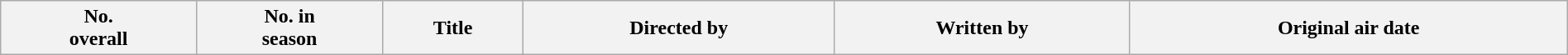<table class="wikitable plainrowheaders" style="width:100%; background:#fff;">
<tr>
<th style="background:#;">No.<br>overall</th>
<th style="background:#;">No. in<br>season</th>
<th style="background:#;">Title</th>
<th style="background:#;">Directed by</th>
<th style="background:#;">Written by</th>
<th style="background:#;">Original air date<br>
























</th>
</tr>
</table>
